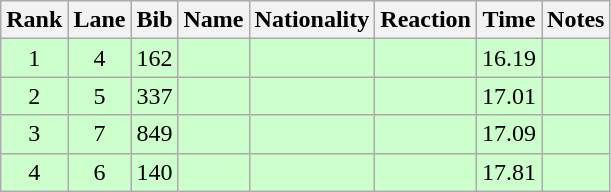<table class="wikitable sortable" style="text-align:center">
<tr>
<th>Rank</th>
<th>Lane</th>
<th>Bib</th>
<th>Name</th>
<th>Nationality</th>
<th>Reaction</th>
<th>Time</th>
<th>Notes</th>
</tr>
<tr bgcolor=ccffcc>
<td>1</td>
<td>4</td>
<td>162</td>
<td align=left></td>
<td align=left></td>
<td></td>
<td>16.19</td>
<td><strong></strong></td>
</tr>
<tr bgcolor=ccffcc>
<td>2</td>
<td>5</td>
<td>337</td>
<td align=left></td>
<td align=left></td>
<td></td>
<td>17.01</td>
<td><strong></strong></td>
</tr>
<tr bgcolor=ccffcc>
<td>3</td>
<td>7</td>
<td>849</td>
<td align=left></td>
<td align=left></td>
<td></td>
<td>17.09</td>
<td><strong></strong></td>
</tr>
<tr bgcolor=ccffcc>
<td>4</td>
<td>6</td>
<td>140</td>
<td align=left></td>
<td align=left></td>
<td></td>
<td>17.81</td>
<td><strong></strong></td>
</tr>
</table>
